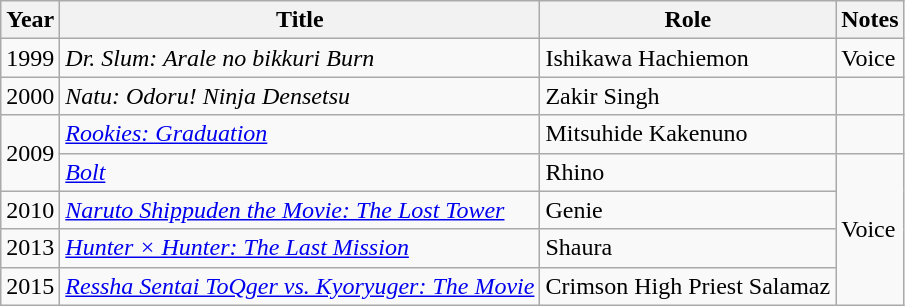<table class="wikitable">
<tr>
<th>Year</th>
<th>Title</th>
<th>Role</th>
<th>Notes</th>
</tr>
<tr>
<td>1999</td>
<td><em>Dr. Slum: Arale no bikkuri Burn</em></td>
<td>Ishikawa Hachiemon</td>
<td>Voice</td>
</tr>
<tr>
<td>2000</td>
<td><em>Natu: Odoru! Ninja Densetsu</em></td>
<td>Zakir Singh</td>
<td></td>
</tr>
<tr>
<td rowspan="2">2009</td>
<td><em><a href='#'>Rookies: Graduation</a></em></td>
<td>Mitsuhide Kakenuno</td>
<td></td>
</tr>
<tr>
<td><em><a href='#'>Bolt</a></em></td>
<td>Rhino</td>
<td rowspan="4">Voice</td>
</tr>
<tr>
<td>2010</td>
<td><em><a href='#'>Naruto Shippuden the Movie: The Lost Tower</a></em></td>
<td>Genie</td>
</tr>
<tr>
<td>2013</td>
<td><em><a href='#'>Hunter × Hunter: The Last Mission</a></em></td>
<td>Shaura</td>
</tr>
<tr>
<td>2015</td>
<td><em><a href='#'>Ressha Sentai ToQger vs. Kyoryuger: The Movie</a></em></td>
<td>Crimson High Priest Salamaz</td>
</tr>
</table>
